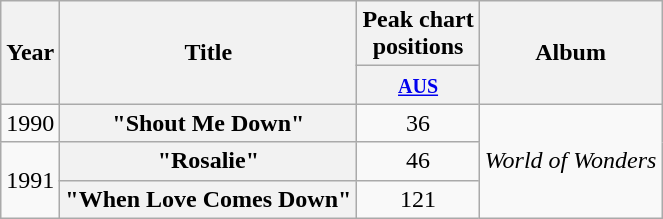<table class="wikitable plainrowheaders" style="text-align:center;" border="1">
<tr>
<th scope="col" rowspan="2">Year</th>
<th scope="col" rowspan="2">Title</th>
<th scope="col" colspan="1">Peak chart<br>positions</th>
<th scope="col" rowspan="2">Album</th>
</tr>
<tr>
<th scope="col" style="text-align:center;"><small><a href='#'>AUS</a></small><br></th>
</tr>
<tr>
<td>1990</td>
<th scope="row">"Shout Me Down"</th>
<td style="text-align:center;">36</td>
<td rowspan="3"><em>World of Wonders</em></td>
</tr>
<tr>
<td rowspan="2">1991</td>
<th scope="row">"Rosalie"</th>
<td style="text-align:center;">46</td>
</tr>
<tr>
<th scope="row">"When Love Comes Down"</th>
<td style="text-align:center;">121</td>
</tr>
</table>
